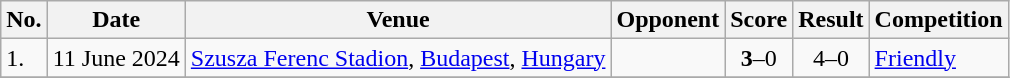<table class="wikitable">
<tr>
<th>No.</th>
<th>Date</th>
<th>Venue</th>
<th>Opponent</th>
<th>Score</th>
<th>Result</th>
<th>Competition</th>
</tr>
<tr>
<td>1.</td>
<td>11 June 2024</td>
<td><a href='#'>Szusza Ferenc Stadion</a>, <a href='#'>Budapest</a>, <a href='#'>Hungary</a></td>
<td></td>
<td align=center><strong>3</strong>–0</td>
<td align=center>4–0</td>
<td><a href='#'>Friendly</a></td>
</tr>
<tr>
</tr>
</table>
